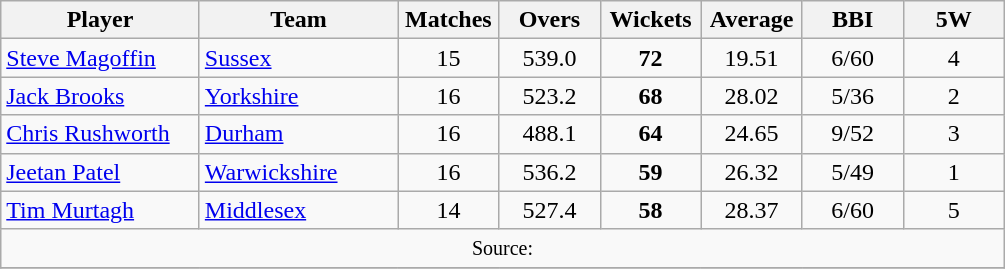<table class="wikitable" style="text-align:center;">
<tr>
<th width=125>Player</th>
<th width=125>Team</th>
<th width=60>Matches</th>
<th width=60>Overs</th>
<th width=60>Wickets</th>
<th width=60>Average</th>
<th width=60>BBI</th>
<th width=60>5W</th>
</tr>
<tr>
<td align="left"><a href='#'>Steve Magoffin</a></td>
<td align="left"><a href='#'>Sussex</a></td>
<td>15</td>
<td>539.0</td>
<td><strong>72</strong></td>
<td>19.51</td>
<td>6/60</td>
<td>4</td>
</tr>
<tr>
<td align="left"><a href='#'>Jack Brooks</a></td>
<td align="left"><a href='#'>Yorkshire</a></td>
<td>16</td>
<td>523.2</td>
<td><strong>68</strong></td>
<td>28.02</td>
<td>5/36</td>
<td>2</td>
</tr>
<tr>
<td align="left"><a href='#'>Chris Rushworth</a></td>
<td align="left"><a href='#'>Durham</a></td>
<td>16</td>
<td>488.1</td>
<td><strong>64</strong></td>
<td>24.65</td>
<td>9/52</td>
<td>3</td>
</tr>
<tr>
<td align="left"><a href='#'>Jeetan Patel</a></td>
<td align="left"><a href='#'>Warwickshire</a></td>
<td>16</td>
<td>536.2</td>
<td><strong>59</strong></td>
<td>26.32</td>
<td>5/49</td>
<td>1</td>
</tr>
<tr>
<td align="left"><a href='#'>Tim Murtagh</a></td>
<td align="left"><a href='#'>Middlesex</a></td>
<td>14</td>
<td>527.4</td>
<td><strong>58</strong></td>
<td>28.37</td>
<td>6/60</td>
<td>5</td>
</tr>
<tr>
<td colspan=8><small>Source:</small></td>
</tr>
<tr>
</tr>
</table>
